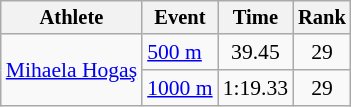<table class=wikitable style=font-size:90%;text-align:center>
<tr style=font-size:95%>
<th>Athlete</th>
<th>Event</th>
<th>Time</th>
<th>Rank</th>
</tr>
<tr>
<td align=left rowspan=2><a href='#'>Mihaela Hogaş</a></td>
<td align=left><a href='#'>500 m</a></td>
<td>39.45</td>
<td>29</td>
</tr>
<tr>
<td align=left><a href='#'>1000 m</a></td>
<td>1:19.33</td>
<td>29</td>
</tr>
</table>
